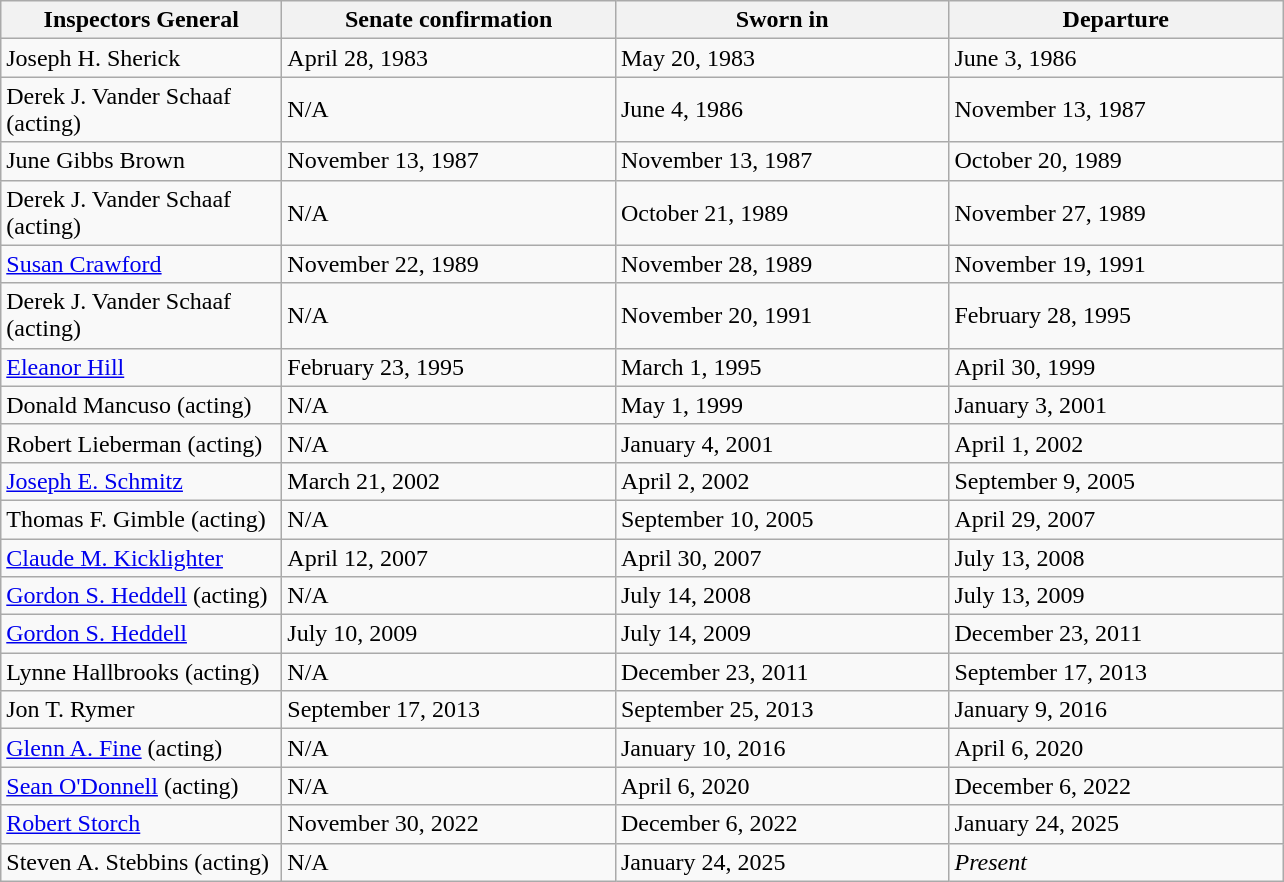<table class="wikitable">
<tr>
<th scope="col" width="180">Inspectors General</th>
<th scope="col" width="215">Senate confirmation</th>
<th scope="col" width="215">Sworn in</th>
<th scope="col" width="215">Departure</th>
</tr>
<tr>
<td>Joseph H. Sherick</td>
<td>April 28, 1983</td>
<td>May 20, 1983</td>
<td>June 3, 1986</td>
</tr>
<tr>
<td>Derek J. Vander Schaaf (acting)</td>
<td>N/A</td>
<td>June 4, 1986</td>
<td>November 13, 1987</td>
</tr>
<tr>
<td>June Gibbs Brown</td>
<td>November 13, 1987</td>
<td>November 13, 1987</td>
<td>October 20, 1989</td>
</tr>
<tr>
<td>Derek J. Vander Schaaf (acting)</td>
<td>N/A</td>
<td>October 21, 1989</td>
<td>November 27, 1989</td>
</tr>
<tr>
<td><a href='#'>Susan Crawford</a></td>
<td>November 22, 1989</td>
<td>November 28, 1989</td>
<td>November 19, 1991</td>
</tr>
<tr>
<td>Derek J. Vander Schaaf (acting)</td>
<td>N/A</td>
<td>November 20, 1991</td>
<td>February 28, 1995</td>
</tr>
<tr>
<td><a href='#'>Eleanor Hill</a></td>
<td>February 23, 1995</td>
<td>March 1, 1995</td>
<td>April 30, 1999</td>
</tr>
<tr>
<td>Donald Mancuso (acting)</td>
<td>N/A</td>
<td>May 1, 1999</td>
<td>January 3, 2001</td>
</tr>
<tr>
<td>Robert Lieberman (acting)</td>
<td>N/A</td>
<td>January 4, 2001</td>
<td>April 1, 2002</td>
</tr>
<tr>
<td><a href='#'>Joseph E. Schmitz</a></td>
<td>March 21, 2002</td>
<td>April 2, 2002</td>
<td>September 9, 2005</td>
</tr>
<tr>
<td>Thomas F. Gimble (acting)</td>
<td>N/A</td>
<td>September 10, 2005</td>
<td>April 29, 2007</td>
</tr>
<tr>
<td><a href='#'>Claude M. Kicklighter</a></td>
<td>April 12, 2007</td>
<td>April 30, 2007</td>
<td>July 13, 2008</td>
</tr>
<tr>
<td><a href='#'>Gordon S. Heddell</a>  (acting)</td>
<td>N/A</td>
<td>July 14, 2008</td>
<td>July 13, 2009</td>
</tr>
<tr>
<td><a href='#'>Gordon S. Heddell</a></td>
<td>July 10, 2009</td>
<td>July 14, 2009</td>
<td>December 23, 2011</td>
</tr>
<tr>
<td>Lynne Hallbrooks (acting)</td>
<td>N/A</td>
<td>December 23, 2011</td>
<td>September 17, 2013</td>
</tr>
<tr>
<td>Jon T. Rymer</td>
<td>September 17, 2013</td>
<td>September 25, 2013</td>
<td>January 9, 2016</td>
</tr>
<tr>
<td><a href='#'>Glenn A. Fine</a> (acting)</td>
<td>N/A</td>
<td>January 10, 2016</td>
<td>April 6, 2020</td>
</tr>
<tr>
<td><a href='#'>Sean O'Donnell</a> (acting)</td>
<td>N/A</td>
<td>April 6, 2020</td>
<td>December 6, 2022</td>
</tr>
<tr>
<td><a href='#'>Robert Storch</a></td>
<td>November 30, 2022</td>
<td>December 6, 2022</td>
<td>January 24, 2025</td>
</tr>
<tr>
<td>Steven A. Stebbins (acting)</td>
<td>N/A</td>
<td>January 24, 2025</td>
<td><em>Present</em></td>
</tr>
</table>
